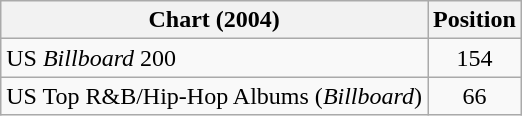<table class="wikitable sortable plainrowheaders">
<tr>
<th>Chart (2004)</th>
<th>Position</th>
</tr>
<tr>
<td>US <em>Billboard</em> 200</td>
<td style="text-align:center;">154</td>
</tr>
<tr>
<td>US Top R&B/Hip-Hop Albums (<em>Billboard</em>)</td>
<td style="text-align:center;">66</td>
</tr>
</table>
